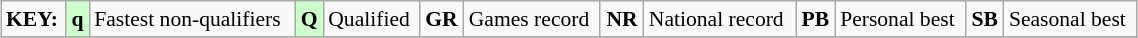<table class="wikitable" style="margin:0.5em auto; font-size:90%;position:relative;" width=60%>
<tr>
<td><strong>KEY:</strong></td>
<td bgcolor=ccffcc align=center><strong>q</strong></td>
<td>Fastest non-qualifiers</td>
<td bgcolor=ccffcc align=center><strong>Q</strong></td>
<td>Qualified</td>
<td align=center><strong>GR</strong></td>
<td>Games record</td>
<td align=center><strong>NR</strong></td>
<td>National record</td>
<td align=center><strong>PB</strong></td>
<td>Personal best</td>
<td align=center><strong>SB</strong></td>
<td>Seasonal best</td>
</tr>
<tr>
</tr>
</table>
